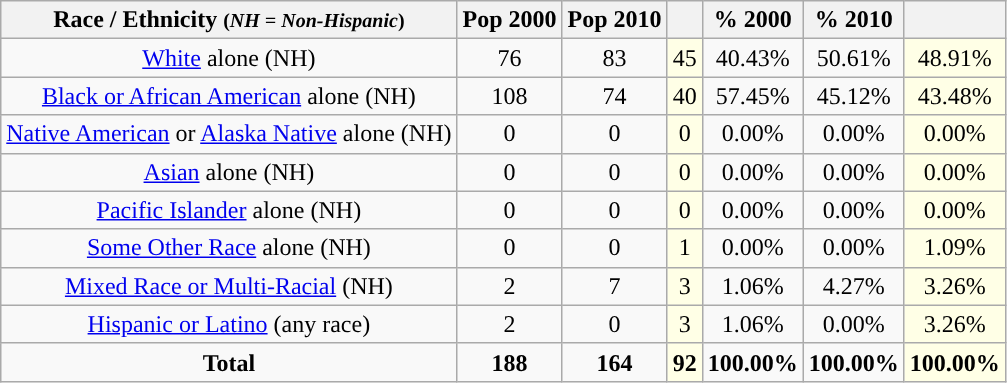<table class="wikitable"  style="text-align:center;">
<tr>
<th>Race / Ethnicity <small>(<em>NH = Non-Hispanic</em>)</small></th>
<th>Pop 2000</th>
<th>Pop 2010</th>
<th></th>
<th>% 2000</th>
<th>% 2010</th>
<th></th>
</tr>
<tr>
<td><a href='#'>White</a> alone (NH)</td>
<td>76</td>
<td>83</td>
<td style='background: #ffffe6;'>45</td>
<td>40.43%</td>
<td>50.61%</td>
<td style='background: #ffffe6;'>48.91%</td>
</tr>
<tr>
<td><a href='#'>Black or African American</a> alone (NH)</td>
<td>108</td>
<td>74</td>
<td style='background: #ffffe6;'>40</td>
<td>57.45%</td>
<td>45.12%</td>
<td style='background: #ffffe6;'>43.48%</td>
</tr>
<tr>
<td><a href='#'>Native American</a> or <a href='#'>Alaska Native</a> alone (NH)</td>
<td>0</td>
<td>0</td>
<td style='background: #ffffe6;'>0</td>
<td>0.00%</td>
<td>0.00%</td>
<td style='background: #ffffe6;'>0.00%</td>
</tr>
<tr>
<td><a href='#'>Asian</a> alone (NH)</td>
<td>0</td>
<td>0</td>
<td style='background: #ffffe6;'>0</td>
<td>0.00%</td>
<td>0.00%</td>
<td style='background: #ffffe6;'>0.00%</td>
</tr>
<tr>
<td><a href='#'>Pacific Islander</a> alone (NH)</td>
<td>0</td>
<td>0</td>
<td style='background: #ffffe6;'>0</td>
<td>0.00%</td>
<td>0.00%</td>
<td style='background: #ffffe6;'>0.00%</td>
</tr>
<tr>
<td><a href='#'>Some Other Race</a> alone (NH)</td>
<td>0</td>
<td>0</td>
<td style='background: #ffffe6;'>1</td>
<td>0.00%</td>
<td>0.00%</td>
<td style='background: #ffffe6;'>1.09%</td>
</tr>
<tr>
<td><a href='#'>Mixed Race or Multi-Racial</a> (NH)</td>
<td>2</td>
<td>7</td>
<td style='background: #ffffe6;'>3</td>
<td>1.06%</td>
<td>4.27%</td>
<td style='background: #ffffe6;'>3.26%</td>
</tr>
<tr>
<td><a href='#'>Hispanic or Latino</a> (any race)</td>
<td>2</td>
<td>0</td>
<td style='background: #ffffe6;'>3</td>
<td>1.06%</td>
<td>0.00%</td>
<td style='background: #ffffe6;'>3.26%</td>
</tr>
<tr>
<td><strong>Total</strong></td>
<td><strong>188</strong></td>
<td><strong>164</strong></td>
<td style='background: #ffffe6;'><strong>92</strong></td>
<td><strong>100.00%</strong></td>
<td><strong>100.00%</strong></td>
<td style='background: #ffffe6;'><strong>100.00%</strong></td>
</tr>
</table>
